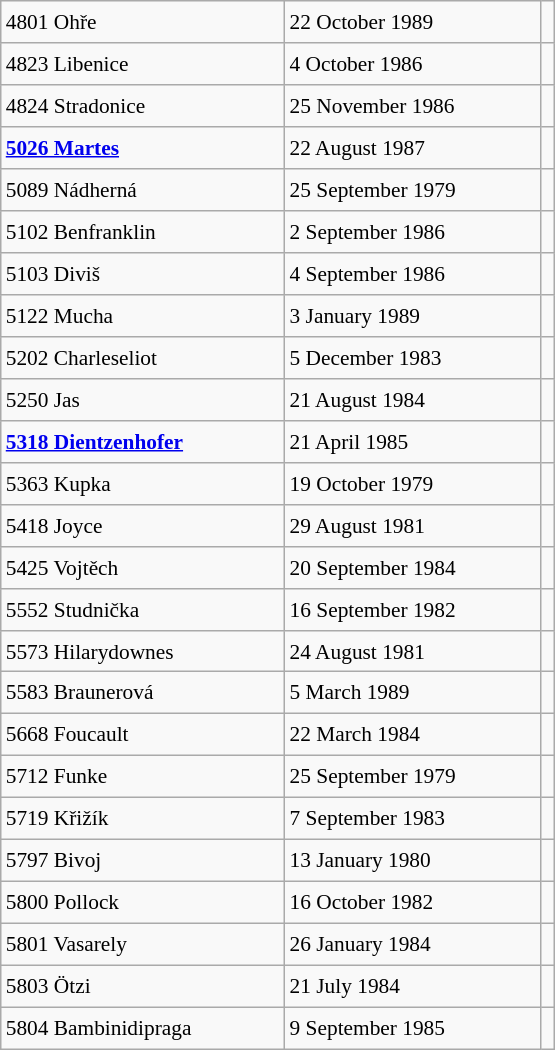<table class="wikitable" style="font-size: 89%; float: left; width: 26em; margin-right: 1em; height: 700px">
<tr>
<td>4801 Ohře</td>
<td>22 October 1989</td>
<td></td>
</tr>
<tr>
<td>4823 Libenice</td>
<td>4 October 1986</td>
<td></td>
</tr>
<tr>
<td>4824 Stradonice</td>
<td>25 November 1986</td>
<td></td>
</tr>
<tr>
<td><strong><a href='#'>5026 Martes</a></strong></td>
<td>22 August 1987</td>
<td></td>
</tr>
<tr>
<td>5089 Nádherná</td>
<td>25 September 1979</td>
<td></td>
</tr>
<tr>
<td>5102 Benfranklin</td>
<td>2 September 1986</td>
<td></td>
</tr>
<tr>
<td>5103 Diviš</td>
<td>4 September 1986</td>
<td></td>
</tr>
<tr>
<td>5122 Mucha</td>
<td>3 January 1989</td>
<td></td>
</tr>
<tr>
<td>5202 Charleseliot</td>
<td>5 December 1983</td>
<td></td>
</tr>
<tr>
<td>5250 Jas</td>
<td>21 August 1984</td>
<td></td>
</tr>
<tr>
<td><strong><a href='#'>5318 Dientzenhofer</a></strong></td>
<td>21 April 1985</td>
<td></td>
</tr>
<tr>
<td>5363 Kupka</td>
<td>19 October 1979</td>
<td></td>
</tr>
<tr>
<td>5418 Joyce</td>
<td>29 August 1981</td>
<td></td>
</tr>
<tr>
<td>5425 Vojtěch</td>
<td>20 September 1984</td>
<td></td>
</tr>
<tr>
<td>5552 Studnička</td>
<td>16 September 1982</td>
<td></td>
</tr>
<tr>
<td>5573 Hilarydownes</td>
<td>24 August 1981</td>
<td></td>
</tr>
<tr>
<td>5583 Braunerová</td>
<td>5 March 1989</td>
<td></td>
</tr>
<tr>
<td>5668 Foucault</td>
<td>22 March 1984</td>
<td></td>
</tr>
<tr>
<td>5712 Funke</td>
<td>25 September 1979</td>
<td></td>
</tr>
<tr>
<td>5719 Křižík</td>
<td>7 September 1983</td>
<td></td>
</tr>
<tr>
<td>5797 Bivoj</td>
<td>13 January 1980</td>
<td></td>
</tr>
<tr>
<td>5800 Pollock</td>
<td>16 October 1982</td>
<td></td>
</tr>
<tr>
<td>5801 Vasarely</td>
<td>26 January 1984</td>
<td></td>
</tr>
<tr>
<td>5803 Ötzi</td>
<td>21 July 1984</td>
<td></td>
</tr>
<tr>
<td>5804 Bambinidipraga</td>
<td>9 September 1985</td>
<td></td>
</tr>
</table>
